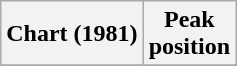<table class="wikitable sortable">
<tr>
<th align="left">Chart (1981)</th>
<th align="center">Peak<br>position</th>
</tr>
<tr>
</tr>
</table>
